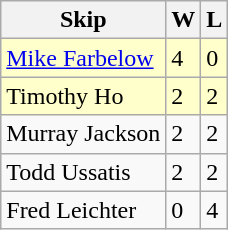<table class="wikitable">
<tr>
<th>Skip</th>
<th>W</th>
<th>L</th>
</tr>
<tr bgcolor=#ffffcc>
<td> <a href='#'>Mike Farbelow</a></td>
<td>4</td>
<td>0</td>
</tr>
<tr bgcolor=#ffffcc>
<td> Timothy Ho</td>
<td>2</td>
<td>2</td>
</tr>
<tr>
<td> Murray Jackson</td>
<td>2</td>
<td>2</td>
</tr>
<tr>
<td> Todd Ussatis</td>
<td>2</td>
<td>2</td>
</tr>
<tr>
<td> Fred Leichter</td>
<td>0</td>
<td>4</td>
</tr>
</table>
